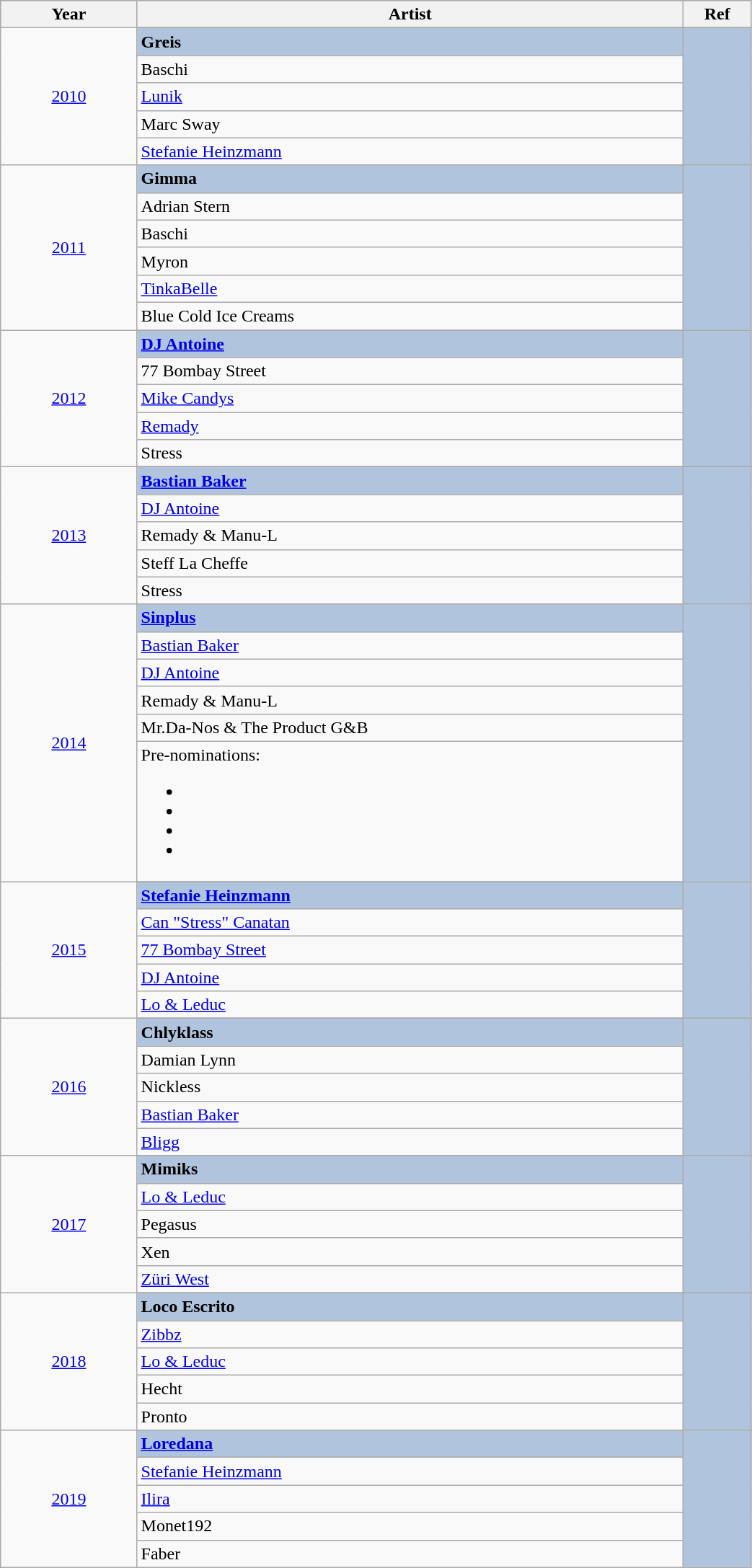<table class="wikitable" style="width:55%;">
<tr style="background:#bebebe;">
<th style="width:10%;">Year</th>
<th style="width:40%;">Artist</th>
<th style="width:5%;">Ref</th>
</tr>
<tr>
<td rowspan="6" align="center"><a href='#'>2010</a></td>
</tr>
<tr style="background:#B0C4DE">
<td><strong>Greis</strong></td>
<td rowspan="6" align="center"></td>
</tr>
<tr>
<td>Baschi</td>
</tr>
<tr>
<td><a href='#'>Lunik</a></td>
</tr>
<tr>
<td>Marc Sway</td>
</tr>
<tr>
<td><a href='#'>Stefanie Heinzmann</a></td>
</tr>
<tr>
<td rowspan="7" align="center"><a href='#'>2011</a></td>
</tr>
<tr style="background:#B0C4DE">
<td><strong>Gimma</strong></td>
<td rowspan="7" align="center"></td>
</tr>
<tr>
<td>Adrian Stern</td>
</tr>
<tr>
<td>Baschi</td>
</tr>
<tr>
<td>Myron</td>
</tr>
<tr>
<td><a href='#'>TinkaBelle</a></td>
</tr>
<tr>
<td>Blue Cold Ice Creams</td>
</tr>
<tr>
<td rowspan="6" align="center"><a href='#'>2012</a></td>
</tr>
<tr style="background:#B0C4DE">
<td><strong><a href='#'>DJ Antoine</a></strong></td>
<td rowspan="6" align="center"></td>
</tr>
<tr>
<td>77 Bombay Street</td>
</tr>
<tr>
<td><a href='#'>Mike Candys</a></td>
</tr>
<tr>
<td><a href='#'>Remady</a></td>
</tr>
<tr>
<td>Stress</td>
</tr>
<tr>
<td rowspan="6" align="center"><a href='#'>2013</a></td>
</tr>
<tr style="background:#B0C4DE">
<td><strong><a href='#'>Bastian Baker</a></strong></td>
<td rowspan="6" align="center"></td>
</tr>
<tr>
<td><a href='#'>DJ Antoine</a></td>
</tr>
<tr>
<td>Remady & Manu-L</td>
</tr>
<tr>
<td>Steff La Cheffe</td>
</tr>
<tr>
<td>Stress</td>
</tr>
<tr>
<td rowspan="7" align="center"><a href='#'>2014</a></td>
</tr>
<tr style="background:#B0C4DE">
<td><strong><a href='#'>Sinplus</a></strong></td>
<td rowspan="7" align="center"></td>
</tr>
<tr>
<td><a href='#'>Bastian Baker</a></td>
</tr>
<tr>
<td><a href='#'>DJ Antoine</a></td>
</tr>
<tr>
<td>Remady & Manu-L</td>
</tr>
<tr>
<td>Mr.Da-Nos & The Product G&B</td>
</tr>
<tr>
<td>Pre-nominations:<br><ul><li></li><li></li><li></li><li></li></ul></td>
</tr>
<tr>
<td rowspan="6" align="center"><a href='#'>2015</a></td>
</tr>
<tr style="background:#B0C4DE">
<td><strong><a href='#'>Stefanie Heinzmann</a></strong></td>
<td rowspan="6" align="center"></td>
</tr>
<tr>
<td><a href='#'>Can "Stress" Canatan</a></td>
</tr>
<tr>
<td><a href='#'>77 Bombay Street</a></td>
</tr>
<tr>
<td><a href='#'>DJ Antoine</a></td>
</tr>
<tr>
<td><a href='#'>Lo & Leduc</a></td>
</tr>
<tr>
<td rowspan="6" align="center"><a href='#'>2016</a></td>
</tr>
<tr style="background:#B0C4DE">
<td><strong>Chlyklass</strong></td>
<td rowspan="6" align="center"></td>
</tr>
<tr>
<td>Damian Lynn</td>
</tr>
<tr>
<td>Nickless</td>
</tr>
<tr>
<td><a href='#'>Bastian Baker</a></td>
</tr>
<tr>
<td><a href='#'>Bligg</a></td>
</tr>
<tr>
<td rowspan="6" align="center"><a href='#'>2017</a></td>
</tr>
<tr style="background:#B0C4DE">
<td><strong>Mimiks</strong></td>
<td rowspan="6" align="center"></td>
</tr>
<tr>
<td><a href='#'>Lo & Leduc</a></td>
</tr>
<tr>
<td>Pegasus</td>
</tr>
<tr>
<td>Xen</td>
</tr>
<tr>
<td><a href='#'>Züri West</a></td>
</tr>
<tr>
<td rowspan="6" align="center"><a href='#'>2018</a></td>
</tr>
<tr style="background:#B0C4DE">
<td><strong>Loco Escrito</strong></td>
<td rowspan="6" align="center"></td>
</tr>
<tr>
<td><a href='#'>Zibbz</a></td>
</tr>
<tr>
<td><a href='#'>Lo & Leduc</a></td>
</tr>
<tr>
<td>Hecht</td>
</tr>
<tr>
<td>Pronto</td>
</tr>
<tr>
<td rowspan="6" align="center"><a href='#'>2019</a></td>
</tr>
<tr style="background:#B0C4DE">
<td><strong><a href='#'>Loredana</a></strong></td>
<td rowspan="6" align="center"></td>
</tr>
<tr>
<td><a href='#'>Stefanie Heinzmann</a></td>
</tr>
<tr>
<td><a href='#'>Ilira</a></td>
</tr>
<tr>
<td>Monet192</td>
</tr>
<tr>
<td>Faber</td>
</tr>
</table>
